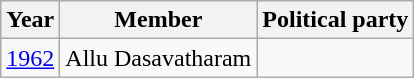<table class="wikitable sortable">
<tr>
<th>Year</th>
<th>Member</th>
<th colspan="2">Political party</th>
</tr>
<tr>
<td><a href='#'>1962</a></td>
<td>Allu Dasavatharam</td>
<td></td>
</tr>
</table>
